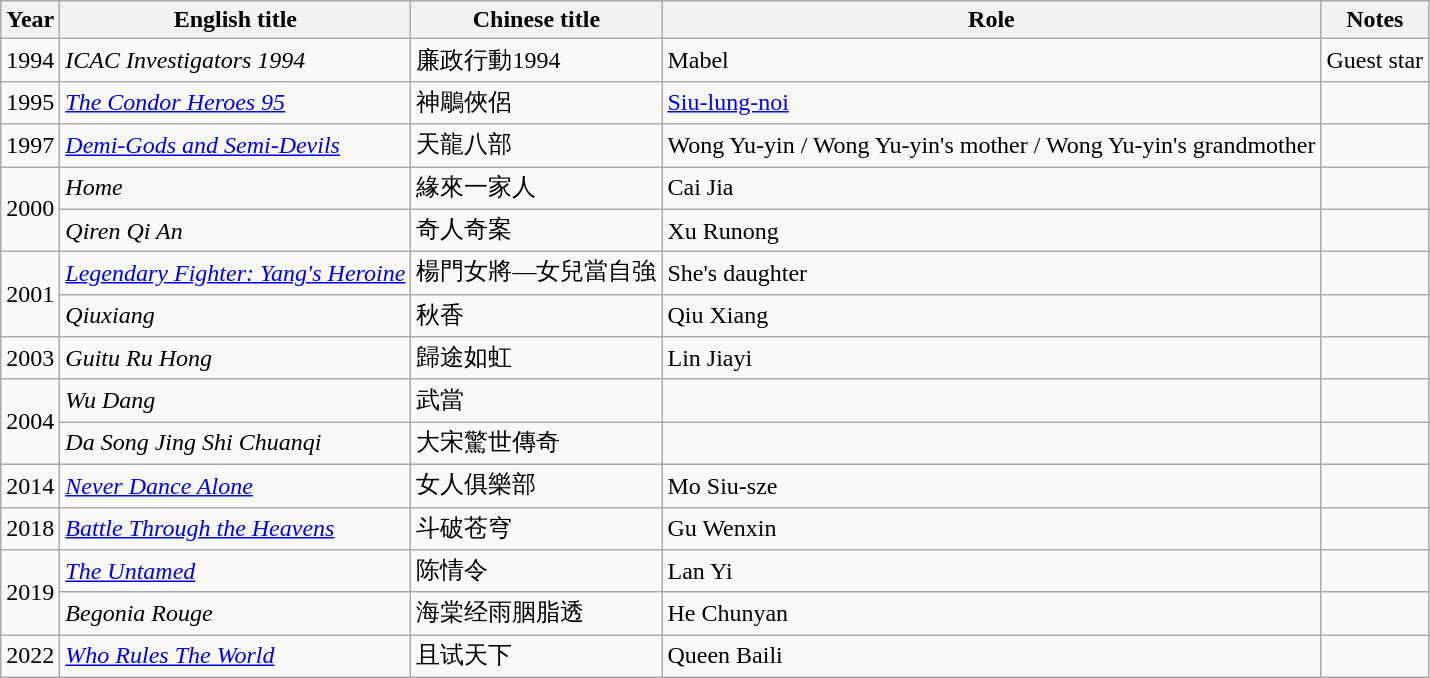<table class="wikitable">
<tr>
<th>Year</th>
<th>English title</th>
<th>Chinese title</th>
<th>Role</th>
<th>Notes</th>
</tr>
<tr>
<td>1994</td>
<td><em>ICAC Investigators 1994</em></td>
<td>廉政行動1994</td>
<td>Mabel</td>
<td>Guest star</td>
</tr>
<tr>
<td>1995</td>
<td><em><a href='#'>The Condor Heroes 95</a></em></td>
<td>神鵰俠侶</td>
<td><a href='#'>Siu-lung-noi</a></td>
<td></td>
</tr>
<tr>
<td>1997</td>
<td><em><a href='#'>Demi-Gods and Semi-Devils</a></em></td>
<td>天龍八部</td>
<td>Wong Yu-yin / Wong Yu-yin's mother / Wong Yu-yin's grandmother</td>
<td></td>
</tr>
<tr>
<td rowspan=2>2000</td>
<td><em>Home</em></td>
<td>緣來一家人</td>
<td>Cai Jia</td>
<td></td>
</tr>
<tr>
<td><em>Qiren Qi An</em></td>
<td>奇人奇案</td>
<td>Xu Runong</td>
<td></td>
</tr>
<tr>
<td rowspan=2>2001</td>
<td><em><a href='#'>Legendary Fighter: Yang's Heroine</a></em></td>
<td>楊門女將—女兒當自強</td>
<td>She's daughter</td>
<td></td>
</tr>
<tr>
<td><em>Qiuxiang</em></td>
<td>秋香</td>
<td>Qiu Xiang</td>
<td></td>
</tr>
<tr>
<td>2003</td>
<td><em>Guitu Ru Hong</em></td>
<td>歸途如虹</td>
<td>Lin Jiayi</td>
<td></td>
</tr>
<tr>
<td rowspan=2>2004</td>
<td><em>Wu Dang</em></td>
<td>武當</td>
<td></td>
<td></td>
</tr>
<tr>
<td><em>Da Song Jing Shi Chuanqi</em></td>
<td>大宋驚世傳奇</td>
<td></td>
<td></td>
</tr>
<tr>
<td>2014</td>
<td><em><a href='#'>Never Dance Alone</a></em></td>
<td>女人俱樂部</td>
<td>Mo Siu-sze</td>
<td></td>
</tr>
<tr>
<td>2018</td>
<td><em><a href='#'>Battle Through the Heavens</a></em></td>
<td>斗破苍穹</td>
<td>Gu Wenxin</td>
<td></td>
</tr>
<tr>
<td rowspan=2>2019</td>
<td><em><a href='#'>The Untamed</a></em></td>
<td>陈情令</td>
<td>Lan Yi</td>
<td></td>
</tr>
<tr>
<td><em>Begonia Rouge</em></td>
<td>海棠经雨胭脂透</td>
<td>He Chunyan</td>
<td></td>
</tr>
<tr>
<td>2022</td>
<td><em><a href='#'>Who Rules The World</a></em></td>
<td>且试天下</td>
<td>Queen Baili</td>
<td></td>
</tr>
</table>
